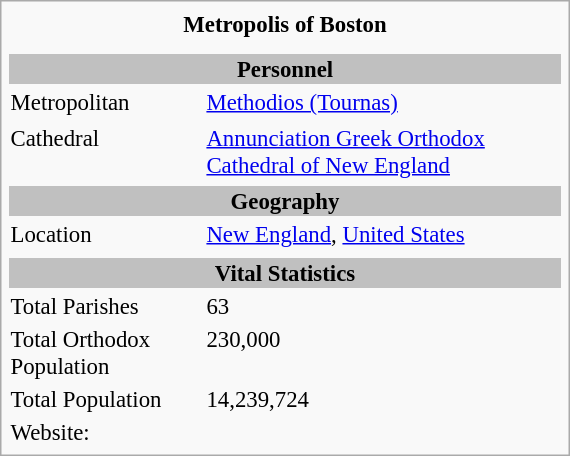<table class ="infobox" style="width: 25em; text-align: left; font-size: 95%;">
<tr align=center>
<th colspan=2><strong>Metropolis of Boston</strong></th>
</tr>
<tr align=center>
<th colspan=2></th>
</tr>
<tr>
<th colspan=2></th>
</tr>
<tr ---- align=center bgcolor="c0c0c0">
<th colspan=2><strong>Personnel</strong></th>
</tr>
<tr ---->
<td>Metropolitan</td>
<td><a href='#'>Methodios (Tournas)</a></td>
</tr>
<tr>
</tr>
<tr>
<td>Cathedral</td>
<td><a href='#'>Annunciation Greek Orthodox Cathedral of New England</a></td>
</tr>
<tr>
</tr>
<tr ---- align=center bgcolor="c0c0c0">
<th colspan=2><strong>Geography</strong></th>
</tr>
<tr>
<td>Location</td>
<td><a href='#'>New England</a>, <a href='#'>United States</a></td>
</tr>
<tr>
</tr>
<tr>
</tr>
<tr ---- align=center bgcolor="c0c0c0">
<th colspan=2><strong>Vital Statistics</strong></th>
</tr>
<tr>
<td>Total Parishes</td>
<td>63</td>
</tr>
<tr>
<td>Total Orthodox Population</td>
<td>230,000</td>
</tr>
<tr>
<td>Total Population</td>
<td>14,239,724</td>
</tr>
<tr>
<td>Website:</td>
<td></td>
</tr>
</table>
